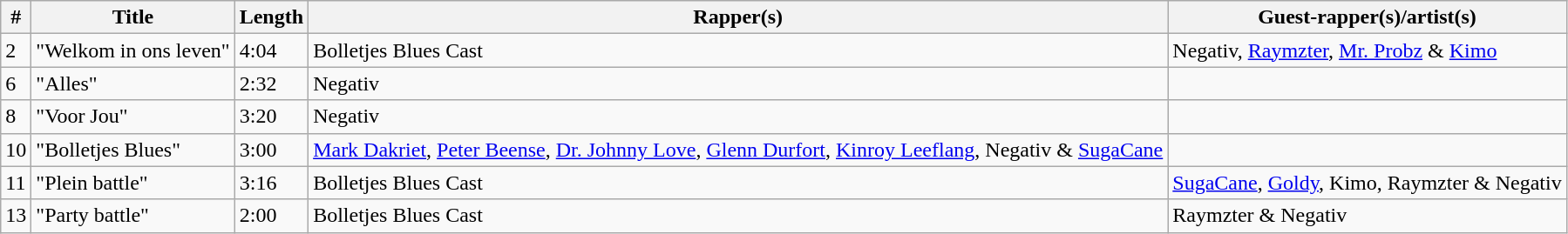<table class="wikitable">
<tr>
<th>#</th>
<th>Title</th>
<th>Length</th>
<th>Rapper(s)</th>
<th>Guest-rapper(s)/artist(s)</th>
</tr>
<tr>
<td>2</td>
<td>"Welkom in ons leven"</td>
<td>4:04</td>
<td>Bolletjes Blues Cast</td>
<td>Negativ, <a href='#'>Raymzter</a>, <a href='#'>Mr. Probz</a> & <a href='#'>Kimo</a></td>
</tr>
<tr>
<td>6</td>
<td>"Alles"</td>
<td>2:32</td>
<td>Negativ</td>
<td></td>
</tr>
<tr>
<td>8</td>
<td>"Voor Jou"</td>
<td>3:20</td>
<td>Negativ</td>
<td></td>
</tr>
<tr>
<td>10</td>
<td>"Bolletjes Blues"</td>
<td>3:00</td>
<td><a href='#'>Mark Dakriet</a>, <a href='#'>Peter Beense</a>, <a href='#'>Dr. Johnny Love</a>, <a href='#'>Glenn Durfort</a>, <a href='#'>Kinroy Leeflang</a>, Negativ & <a href='#'>SugaCane</a></td>
<td></td>
</tr>
<tr>
<td>11</td>
<td>"Plein battle"</td>
<td>3:16</td>
<td>Bolletjes Blues Cast</td>
<td><a href='#'>SugaCane</a>, <a href='#'>Goldy</a>, Kimo, Raymzter & Negativ</td>
</tr>
<tr>
<td>13</td>
<td>"Party battle"</td>
<td>2:00</td>
<td>Bolletjes Blues Cast</td>
<td>Raymzter & Negativ</td>
</tr>
</table>
